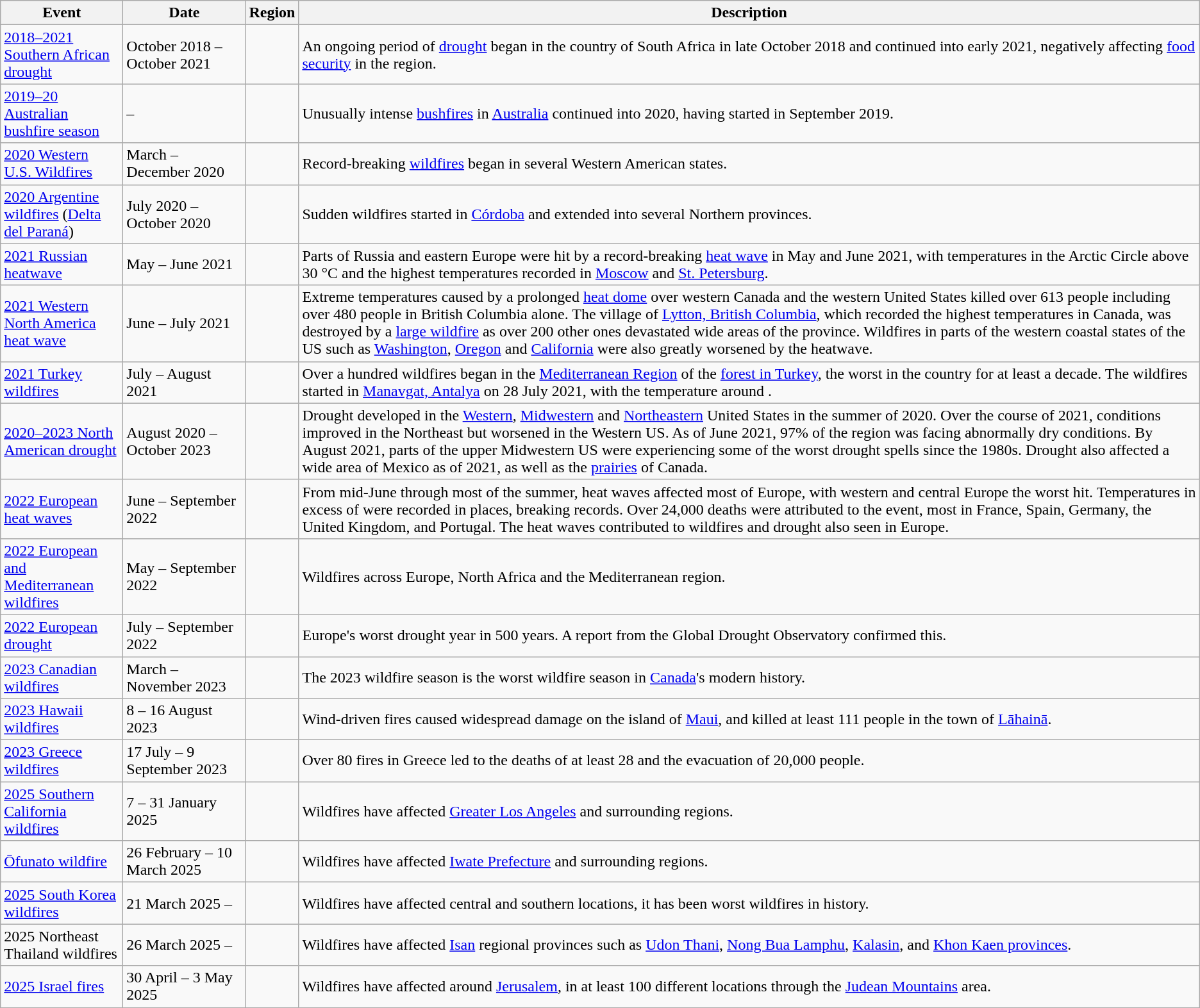<table class="wikitable mw-collapsible sortable">
<tr>
<th style="width:120px;">Event</th>
<th style="width:120px;">Date</th>
<th>Region</th>
<th>Description</th>
</tr>
<tr>
<td><a href='#'>2018–2021 Southern African drought</a></td>
<td>October 2018 – October 2021</td>
<td></td>
<td>An ongoing period of <a href='#'>drought</a> began in the country of South Africa in late October 2018 and continued into early 2021, negatively affecting <a href='#'>food security</a> in the region.</td>
</tr>
<tr>
<td><a href='#'>2019–20 Australian bushfire season</a></td>
<td> – </td>
<td></td>
<td>Unusually intense <a href='#'>bushfires</a> in <a href='#'>Australia</a> continued into 2020, having started in September 2019.</td>
</tr>
<tr>
<td><a href='#'>2020 Western U.S. Wildfires</a></td>
<td>March – December 2020</td>
<td></td>
<td>Record-breaking <a href='#'>wildfires</a> began in several Western American states.</td>
</tr>
<tr>
<td><a href='#'>2020 Argentine wildfires</a> (<a href='#'>Delta del Paraná</a>)</td>
<td>July 2020 – October 2020</td>
<td></td>
<td>Sudden wildfires started in <a href='#'>Córdoba</a> and extended into several Northern provinces.</td>
</tr>
<tr>
<td><a href='#'>2021 Russian heatwave</a></td>
<td>May – June 2021</td>
<td></td>
<td>Parts of Russia and eastern Europe were hit by a record-breaking <a href='#'>heat wave</a> in May and June 2021, with temperatures in the Arctic Circle above 30 °C and the highest temperatures recorded in <a href='#'>Moscow</a> and <a href='#'>St. Petersburg</a>.</td>
</tr>
<tr>
<td><a href='#'>2021 Western North America heat wave</a></td>
<td>June – July 2021</td>
<td><br></td>
<td>Extreme temperatures caused by a prolonged <a href='#'>heat dome</a> over western Canada and the western United States killed over 613 people including over 480 people in British Columbia alone. The village of <a href='#'>Lytton, British Columbia</a>, which recorded the highest temperatures in Canada, was destroyed by a <a href='#'>large wildfire</a> as over 200 other ones devastated wide areas of the province. Wildfires in parts of the western coastal states of the US such as <a href='#'>Washington</a>, <a href='#'>Oregon</a> and <a href='#'>California</a> were also greatly worsened by the heatwave.</td>
</tr>
<tr>
<td><a href='#'>2021 Turkey wildfires</a></td>
<td>July – August 2021</td>
<td></td>
<td>Over a hundred wildfires began in the <a href='#'>Mediterranean Region</a> of the <a href='#'>forest in Turkey</a>, the worst in the country for at least a decade. The wildfires started in <a href='#'>Manavgat, Antalya</a> on 28 July 2021, with the temperature around .</td>
</tr>
<tr>
<td><a href='#'>2020–2023 North American drought</a></td>
<td>August 2020 – October 2023</td>
<td><br><br></td>
<td>Drought developed in the <a href='#'>Western</a>, <a href='#'>Midwestern</a> and <a href='#'>Northeastern</a> United States in the summer of 2020. Over the course of 2021, conditions improved in the Northeast but worsened in the Western US. As of June 2021, 97% of the region was facing abnormally dry conditions. By August 2021, parts of the upper Midwestern US were experiencing some of the worst drought spells since the 1980s. Drought also affected a wide area of Mexico as of 2021, as well as the <a href='#'>prairies</a> of Canada.</td>
</tr>
<tr>
<td><a href='#'>2022 European heat waves</a></td>
<td>June – September 2022</td>
<td></td>
<td>From mid-June through most of the summer, heat waves affected most of Europe, with western and central Europe the worst hit. Temperatures in excess of  were recorded in places, breaking records. Over 24,000 deaths were attributed to the event, most in France, Spain, Germany, the United Kingdom, and Portugal. The heat waves contributed to wildfires and drought also seen in Europe.</td>
</tr>
<tr>
<td><a href='#'>2022 European and Mediterranean wildfires</a></td>
<td>May – September 2022</td>
<td><br><br><br></td>
<td>Wildfires across Europe, North Africa and the Mediterranean region.</td>
</tr>
<tr>
<td><a href='#'>2022 European drought</a></td>
<td>July – September 2022</td>
<td></td>
<td>Europe's worst drought year in 500 years. A report from the Global Drought Observatory confirmed this.</td>
</tr>
<tr>
<td><a href='#'>2023 Canadian wildfires</a></td>
<td>March – November 2023</td>
<td></td>
<td>The 2023 wildfire season is the worst wildfire season in <a href='#'>Canada</a>'s modern history.</td>
</tr>
<tr>
<td><a href='#'>2023 Hawaii wildfires</a></td>
<td>8 – 16 August 2023</td>
<td></td>
<td>Wind-driven fires caused widespread damage on the island of <a href='#'>Maui</a>, and killed at least 111 people in the town of <a href='#'>Lāhainā</a>.</td>
</tr>
<tr>
<td><a href='#'>2023 Greece wildfires</a></td>
<td>17 July – 9 September 2023</td>
<td></td>
<td>Over 80 fires in Greece led to the deaths of at least 28 and the evacuation of 20,000 people.</td>
</tr>
<tr>
<td><a href='#'>2025 Southern California wildfires</a></td>
<td>7 – 31 January 2025</td>
<td></td>
<td>Wildfires have affected <a href='#'>Greater Los Angeles</a> and surrounding regions.</td>
</tr>
<tr>
<td><a href='#'>Ōfunato wildfire</a></td>
<td>26 February – 10 March 2025</td>
<td></td>
<td>Wildfires have affected <a href='#'>Iwate Prefecture</a> and surrounding regions.</td>
</tr>
<tr>
<td><a href='#'>2025 South Korea wildfires</a></td>
<td>21 March 2025 –</td>
<td></td>
<td>Wildfires have affected central and southern locations, it has been worst wildfires in history.</td>
</tr>
<tr>
<td>2025 Northeast Thailand wildfires</td>
<td>26 March 2025 –</td>
<td></td>
<td>Wildfires have affected <a href='#'>Isan</a> regional provinces such as <a href='#'>Udon Thani</a>, <a href='#'>Nong Bua Lamphu</a>, <a href='#'>Kalasin</a>, and <a href='#'>Khon Kaen provinces</a>.</td>
</tr>
<tr>
<td><a href='#'>2025 Israel fires</a></td>
<td>30 April – 3 May 2025</td>
<td></td>
<td>Wildfires have affected around <a href='#'>Jerusalem</a>, in at least 100 different locations through the <a href='#'>Judean Mountains</a> area.</td>
</tr>
</table>
